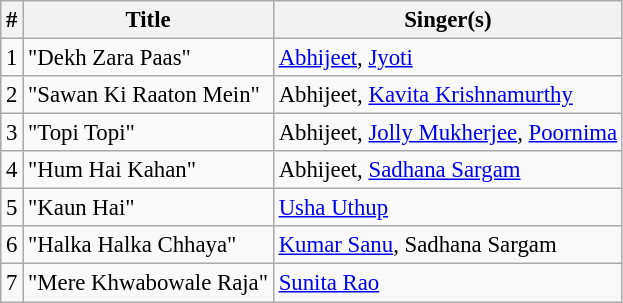<table class="wikitable" style="font-size:95%;">
<tr>
<th>#</th>
<th>Title</th>
<th>Singer(s)</th>
</tr>
<tr>
<td>1</td>
<td>"Dekh Zara Paas"</td>
<td><a href='#'>Abhijeet</a>, <a href='#'>Jyoti</a></td>
</tr>
<tr>
<td>2</td>
<td>"Sawan Ki Raaton Mein"</td>
<td>Abhijeet, <a href='#'>Kavita Krishnamurthy</a></td>
</tr>
<tr>
<td>3</td>
<td>"Topi Topi"</td>
<td>Abhijeet, <a href='#'>Jolly Mukherjee</a>, <a href='#'>Poornima</a></td>
</tr>
<tr>
<td>4</td>
<td>"Hum Hai Kahan"</td>
<td>Abhijeet, <a href='#'>Sadhana Sargam</a></td>
</tr>
<tr>
<td>5</td>
<td>"Kaun Hai"</td>
<td><a href='#'>Usha Uthup</a></td>
</tr>
<tr>
<td>6</td>
<td>"Halka Halka Chhaya"</td>
<td><a href='#'>Kumar Sanu</a>, Sadhana Sargam</td>
</tr>
<tr>
<td>7</td>
<td>"Mere Khwabowale Raja"</td>
<td><a href='#'>Sunita Rao</a></td>
</tr>
</table>
